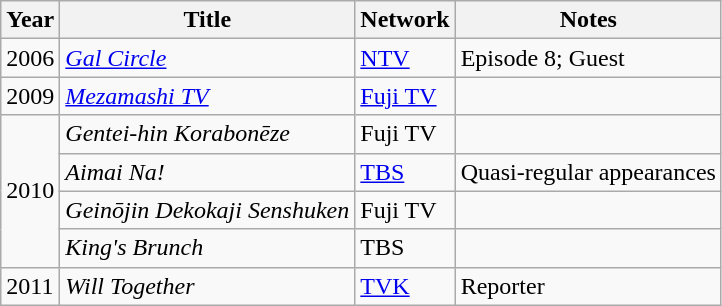<table class="wikitable">
<tr>
<th>Year</th>
<th>Title</th>
<th>Network</th>
<th>Notes</th>
</tr>
<tr>
<td>2006</td>
<td><em><a href='#'>Gal Circle</a></em></td>
<td><a href='#'>NTV</a></td>
<td>Episode 8; Guest</td>
</tr>
<tr>
<td>2009</td>
<td><em><a href='#'>Mezamashi TV</a></em></td>
<td><a href='#'>Fuji TV</a></td>
<td></td>
</tr>
<tr>
<td rowspan="4">2010</td>
<td><em>Gentei-hin Korabonēze</em></td>
<td>Fuji TV</td>
<td></td>
</tr>
<tr>
<td><em>Aimai Na!</em></td>
<td><a href='#'>TBS</a></td>
<td>Quasi-regular appearances</td>
</tr>
<tr>
<td><em>Geinōjin Dekokaji Senshuken</em></td>
<td>Fuji TV</td>
<td></td>
</tr>
<tr>
<td><em>King's Brunch</em></td>
<td>TBS</td>
<td></td>
</tr>
<tr>
<td>2011</td>
<td><em>Will Together</em></td>
<td><a href='#'>TVK</a></td>
<td>Reporter</td>
</tr>
</table>
